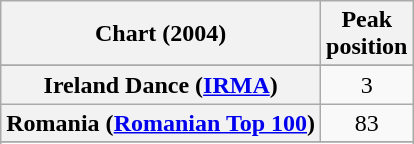<table class="wikitable sortable plainrowheaders" style="text-align:center">
<tr>
<th scope="col">Chart (2004)</th>
<th scope="col">Peak<br>position</th>
</tr>
<tr>
</tr>
<tr>
</tr>
<tr>
</tr>
<tr>
</tr>
<tr>
</tr>
<tr>
</tr>
<tr>
<th scope="row">Ireland Dance (<a href='#'>IRMA</a>)</th>
<td>3</td>
</tr>
<tr>
<th scope="row">Romania (<a href='#'>Romanian Top 100</a>)</th>
<td>83</td>
</tr>
<tr>
</tr>
<tr>
</tr>
<tr>
</tr>
<tr>
</tr>
</table>
